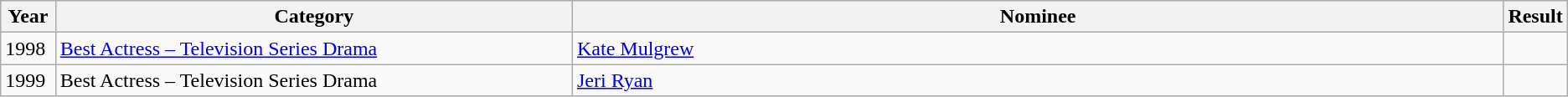<table class="wikitable">
<tr>
<th width="3.5%">Year</th>
<th width="33%">Category</th>
<th widthe="42%">Nominee</th>
<th width="3.5%">Result</th>
</tr>
<tr>
<td>1998</td>
<td><a href='#'>Best Actress – Television Series Drama</a></td>
<td><a href='#'>Kate Mulgrew</a></td>
<td></td>
</tr>
<tr>
<td>1999</td>
<td>Best Actress – Television Series Drama</td>
<td><a href='#'>Jeri Ryan</a></td>
<td></td>
</tr>
</table>
